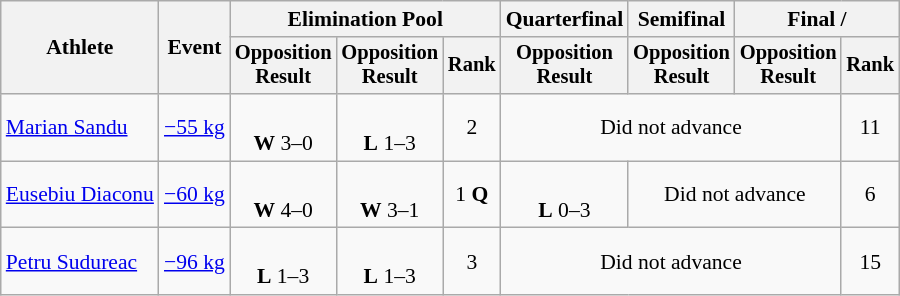<table class="wikitable" style="font-size:90%">
<tr>
<th rowspan="2">Athlete</th>
<th rowspan="2">Event</th>
<th colspan=3>Elimination Pool</th>
<th>Quarterfinal</th>
<th>Semifinal</th>
<th colspan=2>Final / </th>
</tr>
<tr style="font-size: 95%">
<th>Opposition<br>Result</th>
<th>Opposition<br>Result</th>
<th>Rank</th>
<th>Opposition<br>Result</th>
<th>Opposition<br>Result</th>
<th>Opposition<br>Result</th>
<th>Rank</th>
</tr>
<tr align=center>
<td align=left><a href='#'>Marian Sandu</a></td>
<td align=left><a href='#'>−55 kg</a></td>
<td><br><strong>W</strong> 3–0 <sup></sup></td>
<td><br><strong>L</strong> 1–3 <sup></sup></td>
<td>2</td>
<td colspan=3>Did not advance</td>
<td>11</td>
</tr>
<tr align=center>
<td align=left><a href='#'>Eusebiu Diaconu</a></td>
<td align=left><a href='#'>−60 kg</a></td>
<td><br><strong>W</strong> 4–0 <sup></sup></td>
<td><br><strong>W</strong> 3–1 <sup></sup></td>
<td>1 <strong>Q</strong></td>
<td><br><strong>L</strong> 0–3 <sup></sup></td>
<td colspan=2>Did not advance</td>
<td>6</td>
</tr>
<tr align=center>
<td align=left><a href='#'>Petru Sudureac</a></td>
<td align=left><a href='#'>−96 kg</a></td>
<td><br><strong>L</strong> 1–3 <sup></sup></td>
<td><br><strong>L</strong> 1–3 <sup></sup></td>
<td>3</td>
<td colspan=3>Did not advance</td>
<td>15</td>
</tr>
</table>
